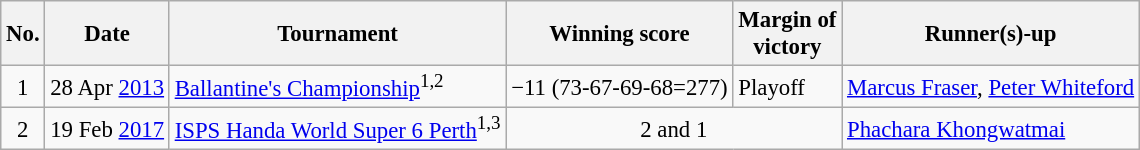<table class="wikitable" style="font-size:95%;">
<tr>
<th>No.</th>
<th>Date</th>
<th>Tournament</th>
<th>Winning score</th>
<th>Margin of<br>victory</th>
<th>Runner(s)-up</th>
</tr>
<tr>
<td align=center>1</td>
<td align=right>28 Apr <a href='#'>2013</a></td>
<td><a href='#'>Ballantine's Championship</a><sup>1,2</sup></td>
<td>−11 (73-67-69-68=277)</td>
<td>Playoff</td>
<td> <a href='#'>Marcus Fraser</a>,  <a href='#'>Peter Whiteford</a></td>
</tr>
<tr>
<td align=center>2</td>
<td align=right>19 Feb <a href='#'>2017</a></td>
<td><a href='#'>ISPS Handa World Super 6 Perth</a><sup>1,3</sup></td>
<td align=center colspan=2>2 and 1</td>
<td> <a href='#'>Phachara Khongwatmai</a></td>
</tr>
</table>
